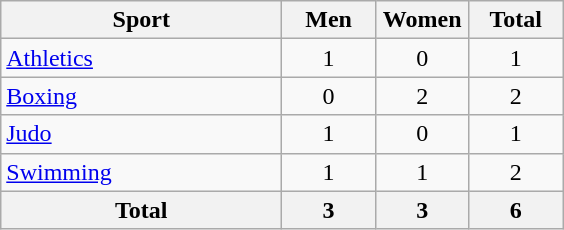<table class="wikitable sortable" style="text-align:center;">
<tr>
<th width=180>Sport</th>
<th width=55>Men</th>
<th width=55>Women</th>
<th width=55>Total</th>
</tr>
<tr>
<td align=left><a href='#'>Athletics</a></td>
<td>1</td>
<td>0</td>
<td>1</td>
</tr>
<tr>
<td align=left><a href='#'>Boxing</a></td>
<td>0</td>
<td>2</td>
<td>2</td>
</tr>
<tr>
<td align=left><a href='#'>Judo</a></td>
<td>1</td>
<td>0</td>
<td>1</td>
</tr>
<tr>
<td align=left><a href='#'>Swimming</a></td>
<td>1</td>
<td>1</td>
<td>2</td>
</tr>
<tr>
<th>Total</th>
<th>3</th>
<th>3</th>
<th>6</th>
</tr>
</table>
